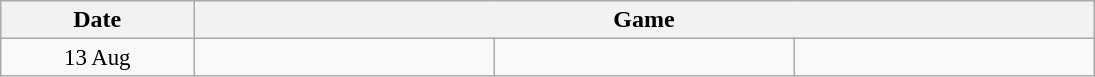<table width=730 class="wikitable">
<tr>
<th width=15%>Date</th>
<th width=70% colspan=3>Game</th>
</tr>
<tr style=font-size:95%>
<td align=center>13 Aug</td>
<td align=center><strong></strong></td>
<td></td>
<td></td>
</tr>
</table>
